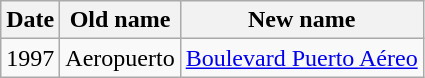<table class="wikitable sortable">
<tr>
<th>Date</th>
<th>Old name</th>
<th>New name</th>
</tr>
<tr>
<td>1997</td>
<td>Aeropuerto</td>
<td><a href='#'>Boulevard Puerto Aéreo</a></td>
</tr>
</table>
